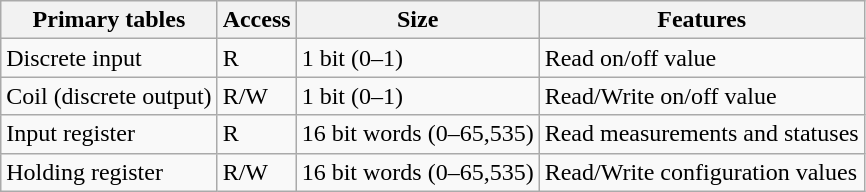<table class="wikitable">
<tr>
<th>Primary tables</th>
<th>Access</th>
<th>Size</th>
<th>Features</th>
</tr>
<tr>
<td>Discrete input</td>
<td>R</td>
<td>1 bit (0–1)</td>
<td>Read on/off value</td>
</tr>
<tr>
<td>Coil (discrete output)</td>
<td>R/W</td>
<td>1 bit (0–1)</td>
<td>Read/Write on/off value</td>
</tr>
<tr>
<td>Input register</td>
<td>R</td>
<td>16 bit words (0–65,535)</td>
<td>Read measurements and statuses</td>
</tr>
<tr>
<td>Holding register</td>
<td>R/W</td>
<td>16 bit words (0–65,535)</td>
<td>Read/Write configuration values</td>
</tr>
</table>
